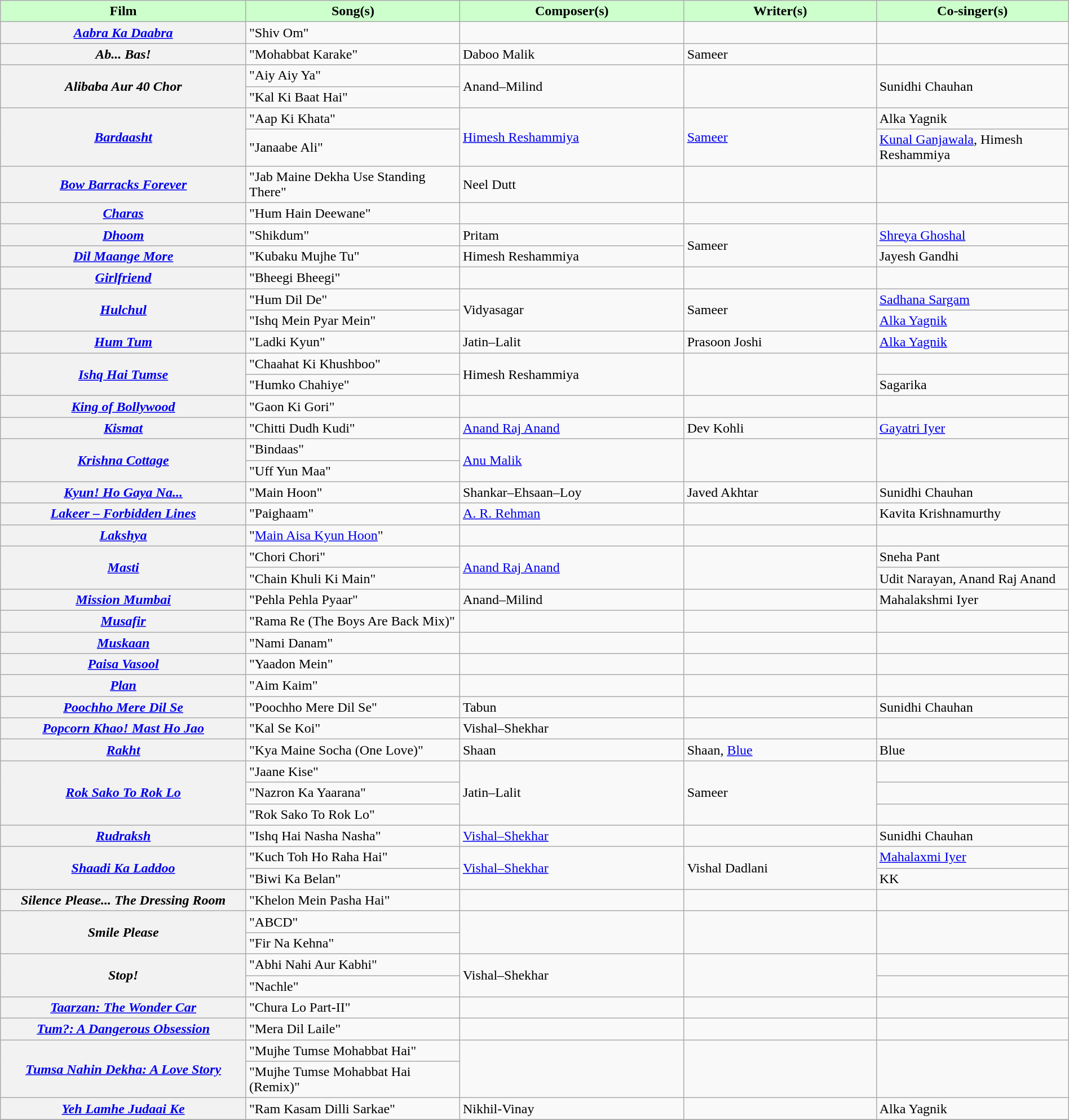<table class="wikitable plainrowheaders" style="width:100%;" textcolor:#000;">
<tr style="background:#cfc; text-align:center;">
<td scope="col" style="width:23%;"><strong>Film</strong></td>
<td scope="col" style="width:20%;"><strong>Song(s)</strong></td>
<td scope="col" style="width:21%;"><strong>Composer(s)</strong></td>
<td scope="col" style="width:18%;"><strong>Writer(s)</strong></td>
<td scope="col" style="width:18%;"><strong>Co-singer(s)</strong></td>
</tr>
<tr>
<th scope="row"><em><a href='#'>Aabra Ka Daabra</a></em></th>
<td>"Shiv Om"</td>
<td></td>
<td></td>
<td></td>
</tr>
<tr>
<th scope="row"><em>Ab... Bas!</em></th>
<td>"Mohabbat Karake"</td>
<td rowspan="1">Daboo Malik</td>
<td>Sameer</td>
<td></td>
</tr>
<tr>
<th scope="row" rowspan=2><em>Alibaba Aur 40 Chor</em></th>
<td>"Aiy Aiy Ya"</td>
<td rowspan="2">Anand–Milind</td>
<td rowspan=2></td>
<td rowspan=2>Sunidhi Chauhan</td>
</tr>
<tr>
<td>"Kal Ki Baat Hai"</td>
</tr>
<tr>
<th scope="row" rowspan=2><em><a href='#'>Bardaasht</a></em></th>
<td>"Aap Ki Khata"</td>
<td rowspan=2><a href='#'>Himesh Reshammiya</a></td>
<td rowspan=2><a href='#'>Sameer</a></td>
<td>Alka Yagnik</td>
</tr>
<tr>
<td>"Janaabe Ali"</td>
<td><a href='#'>Kunal Ganjawala</a>, Himesh Reshammiya</td>
</tr>
<tr>
<th><em><a href='#'>Bow Barracks Forever</a></em></th>
<td>"Jab Maine Dekha Use Standing There"</td>
<td>Neel Dutt</td>
<td></td>
<td></td>
</tr>
<tr>
<th scope="row"><em><a href='#'>Charas</a></em></th>
<td>"Hum Hain Deewane"</td>
<td></td>
<td></td>
<td></td>
</tr>
<tr>
<th scope="row"><em><a href='#'>Dhoom</a></em></th>
<td>"Shikdum"</td>
<td>Pritam</td>
<td rowspan=2>Sameer</td>
<td><a href='#'>Shreya Ghoshal</a></td>
</tr>
<tr>
<th scope="row"><em><a href='#'>Dil Maange More</a></em></th>
<td>"Kubaku Mujhe Tu"</td>
<td>Himesh Reshammiya</td>
<td>Jayesh Gandhi</td>
</tr>
<tr>
<th scope="row"><em><a href='#'>Girlfriend</a></em></th>
<td>"Bheegi Bheegi"</td>
<td></td>
<td></td>
<td></td>
</tr>
<tr>
<th scope="row" rowspan=2><em><a href='#'>Hulchul</a></em></th>
<td>"Hum Dil De"</td>
<td rowspan=2>Vidyasagar</td>
<td rowspan=2>Sameer</td>
<td><a href='#'>Sadhana Sargam</a></td>
</tr>
<tr>
<td>"Ishq Mein Pyar Mein"</td>
<td><a href='#'>Alka Yagnik</a></td>
</tr>
<tr>
<th scope="row"><em><a href='#'>Hum Tum</a></em></th>
<td>"Ladki Kyun"</td>
<td>Jatin–Lalit</td>
<td>Prasoon Joshi</td>
<td><a href='#'>Alka Yagnik</a></td>
</tr>
<tr>
<th scope="row" rowspan=2><em><a href='#'>Ishq Hai Tumse</a></em></th>
<td>"Chaahat Ki Khushboo"</td>
<td rowspan=2>Himesh Reshammiya</td>
<td rowspan=2></td>
<td></td>
</tr>
<tr>
<td>"Humko Chahiye"</td>
<td>Sagarika</td>
</tr>
<tr>
<th scope="row"><em><a href='#'>King of Bollywood</a></em></th>
<td>"Gaon Ki Gori"</td>
<td></td>
<td></td>
<td></td>
</tr>
<tr>
<th scope="row"><em><a href='#'>Kismat</a></em></th>
<td>"Chitti Dudh Kudi"</td>
<td><a href='#'>Anand Raj Anand</a></td>
<td>Dev Kohli</td>
<td><a href='#'>Gayatri Iyer</a></td>
</tr>
<tr>
<th scope="row" rowspan=2><em><a href='#'>Krishna Cottage</a></em></th>
<td>"Bindaas"</td>
<td rowspan=2><a href='#'>Anu Malik</a></td>
<td rowspan=2></td>
<td rowspan=2></td>
</tr>
<tr>
<td>"Uff Yun Maa"</td>
</tr>
<tr>
<th scope="row"><em><a href='#'>Kyun! Ho Gaya Na...</a></em></th>
<td>"Main Hoon"</td>
<td>Shankar–Ehsaan–Loy</td>
<td>Javed Akhtar</td>
<td>Sunidhi Chauhan</td>
</tr>
<tr>
<th scope="row"><em><a href='#'>Lakeer – Forbidden Lines</a></em></th>
<td>"Paighaam"</td>
<td><a href='#'>A. R. Rehman</a></td>
<td></td>
<td>Kavita Krishnamurthy</td>
</tr>
<tr>
<th scope="row"><em><a href='#'>Lakshya</a></em></th>
<td>"<a href='#'>Main Aisa Kyun Hoon</a>"</td>
<td></td>
<td></td>
<td></td>
</tr>
<tr>
<th scope="row" rowspan=2><em><a href='#'>Masti</a></em></th>
<td>"Chori Chori"</td>
<td rowspan=2><a href='#'>Anand Raj Anand</a></td>
<td rowspan=2></td>
<td>Sneha Pant</td>
</tr>
<tr>
<td>"Chain Khuli Ki Main"</td>
<td>Udit Narayan, Anand Raj Anand</td>
</tr>
<tr>
<th scope="row"><em><a href='#'>Mission Mumbai</a></em></th>
<td>"Pehla Pehla Pyaar"</td>
<td rowspan="1">Anand–Milind</td>
<td></td>
<td>Mahalakshmi Iyer</td>
</tr>
<tr>
<th scope="row"><em><a href='#'>Musafir</a></em></th>
<td>"Rama Re (The Boys Are Back Mix)"</td>
<td></td>
<td></td>
<td></td>
</tr>
<tr>
<th scope="row"><em><a href='#'>Muskaan</a></em></th>
<td>"Nami Danam"</td>
<td></td>
<td></td>
<td></td>
</tr>
<tr>
<th scope="row"><em><a href='#'>Paisa Vasool</a></em></th>
<td>"Yaadon Mein"</td>
<td></td>
<td></td>
<td></td>
</tr>
<tr>
<th scope="row"><em><a href='#'>Plan</a></em></th>
<td>"Aim Kaim"</td>
<td></td>
<td></td>
<td></td>
</tr>
<tr>
<th scope="row"><em><a href='#'>Poochho Mere Dil Se</a></em></th>
<td>"Poochho Mere Dil Se"</td>
<td rowspan="1">Tabun</td>
<td></td>
<td>Sunidhi Chauhan</td>
</tr>
<tr>
<th scope="row"><em><a href='#'>Popcorn Khao! Mast Ho Jao</a></em></th>
<td>"Kal Se Koi"</td>
<td>Vishal–Shekhar</td>
<td></td>
<td></td>
</tr>
<tr>
<th scope="row"><em><a href='#'>Rakht</a></em></th>
<td>"Kya Maine Socha (One Love)"</td>
<td>Shaan</td>
<td>Shaan, <a href='#'>Blue</a></td>
<td>Blue</td>
</tr>
<tr>
<th scope="row" rowspan=3><em><a href='#'>Rok Sako To Rok Lo</a></em></th>
<td>"Jaane Kise"</td>
<td rowspan=3>Jatin–Lalit</td>
<td rowspan=3>Sameer</td>
<td></td>
</tr>
<tr>
<td>"Nazron Ka Yaarana"</td>
<td></td>
</tr>
<tr>
<td>"Rok Sako To Rok Lo"</td>
<td></td>
</tr>
<tr>
<th scope="row"><em><a href='#'>Rudraksh</a></em></th>
<td>"Ishq Hai Nasha Nasha"</td>
<td><a href='#'>Vishal–Shekhar</a></td>
<td></td>
<td>Sunidhi Chauhan</td>
</tr>
<tr>
<th scope="row" rowspan="2"><em><a href='#'>Shaadi Ka Laddoo</a></em></th>
<td>"Kuch Toh Ho Raha Hai"</td>
<td rowspan="2"><a href='#'>Vishal–Shekhar</a></td>
<td rowspan="2">Vishal Dadlani</td>
<td><a href='#'>Mahalaxmi Iyer</a></td>
</tr>
<tr>
<td>"Biwi Ka Belan"</td>
<td>KK</td>
</tr>
<tr>
<th scope="row"><em>Silence Please... The Dressing Room</em></th>
<td>"Khelon Mein Pasha Hai"</td>
<td></td>
<td></td>
<td></td>
</tr>
<tr>
<th scope="row" rowspan=2><em>Smile Please</em></th>
<td>"ABCD"</td>
<td rowspan=2></td>
<td rowspan=2></td>
<td rowspan=2></td>
</tr>
<tr>
<td>"Fir Na Kehna"</td>
</tr>
<tr>
<th scope="row" rowspan=2><em>Stop!</em></th>
<td>"Abhi Nahi Aur Kabhi"</td>
<td rowspan=2>Vishal–Shekhar</td>
<td rowspan=2></td>
<td></td>
</tr>
<tr>
<td>"Nachle"</td>
<td></td>
</tr>
<tr>
<th scope="row"><em><a href='#'>Taarzan: The Wonder Car</a></em></th>
<td>"Chura Lo Part-II"</td>
<td></td>
<td></td>
<td></td>
</tr>
<tr>
<th scope="row"><em><a href='#'>Tum?: A Dangerous Obsession</a></em></th>
<td>"Mera Dil Laile"</td>
<td></td>
<td></td>
<td></td>
</tr>
<tr>
<th scope="row" rowspan=2><em><a href='#'>Tumsa Nahin Dekha: A Love Story</a></em></th>
<td>"Mujhe Tumse Mohabbat Hai"</td>
<td rowspan=2></td>
<td rowspan=2></td>
<td rowspan=2></td>
</tr>
<tr>
<td>"Mujhe Tumse Mohabbat Hai (Remix)"</td>
</tr>
<tr>
<th scope="row"><em><a href='#'>Yeh Lamhe Judaai Ke</a></em></th>
<td>"Ram Kasam Dilli Sarkae"</td>
<td rowspan="1">Nikhil-Vinay</td>
<td></td>
<td>Alka Yagnik</td>
</tr>
<tr>
</tr>
</table>
